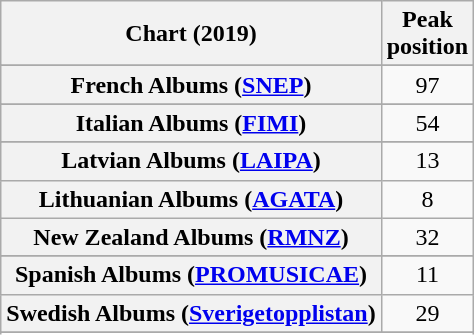<table class="wikitable sortable plainrowheaders" style="text-align:center">
<tr>
<th scope="col">Chart (2019)</th>
<th scope="col">Peak<br>position</th>
</tr>
<tr>
</tr>
<tr>
</tr>
<tr>
</tr>
<tr>
</tr>
<tr>
</tr>
<tr>
</tr>
<tr>
</tr>
<tr>
<th scope="row">French Albums (<a href='#'>SNEP</a>)</th>
<td>97</td>
</tr>
<tr>
</tr>
<tr>
</tr>
<tr>
<th scope="row">Italian Albums (<a href='#'>FIMI</a>)</th>
<td>54</td>
</tr>
<tr>
</tr>
<tr>
<th scope="row">Latvian Albums (<a href='#'>LAIPA</a>)</th>
<td>13</td>
</tr>
<tr>
<th scope="row">Lithuanian Albums (<a href='#'>AGATA</a>)</th>
<td>8</td>
</tr>
<tr>
<th scope="row">New Zealand Albums (<a href='#'>RMNZ</a>)</th>
<td>32</td>
</tr>
<tr>
</tr>
<tr>
</tr>
<tr>
<th scope="row">Spanish Albums (<a href='#'>PROMUSICAE</a>)</th>
<td>11</td>
</tr>
<tr>
<th scope="row">Swedish Albums (<a href='#'>Sverigetopplistan</a>)</th>
<td>29</td>
</tr>
<tr>
</tr>
<tr>
</tr>
<tr>
</tr>
<tr>
</tr>
<tr>
</tr>
<tr>
</tr>
<tr>
</tr>
</table>
